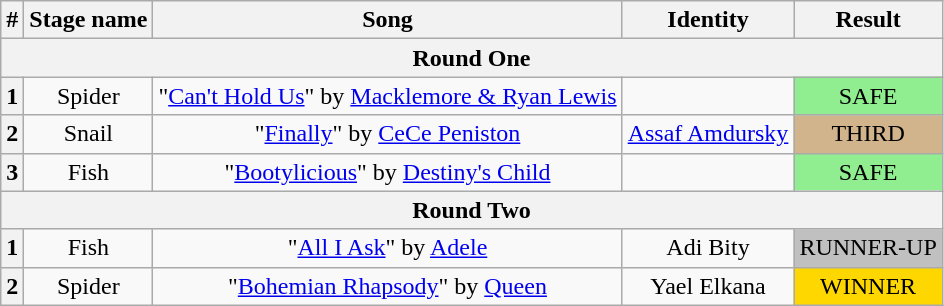<table class="wikitable plainrowheaders" style="text-align: center;">
<tr>
<th>#</th>
<th>Stage name</th>
<th>Song</th>
<th>Identity</th>
<th>Result</th>
</tr>
<tr>
<th colspan="5">Round One</th>
</tr>
<tr>
<th>1</th>
<td>Spider</td>
<td>"<a href='#'>Can't Hold Us</a>" by <a href='#'>Macklemore & Ryan Lewis</a></td>
<td></td>
<td bgcolor="lightgreen">SAFE</td>
</tr>
<tr>
<th>2</th>
<td>Snail</td>
<td>"<a href='#'>Finally</a>" by <a href='#'>CeCe Peniston</a></td>
<td><a href='#'>Assaf Amdursky</a></td>
<td bgcolor="tan">THIRD</td>
</tr>
<tr>
<th>3</th>
<td>Fish</td>
<td>"<a href='#'>Bootylicious</a>" by <a href='#'>Destiny's Child</a></td>
<td></td>
<td bgcolor="lightgreen">SAFE</td>
</tr>
<tr>
<th colspan="5">Round Two</th>
</tr>
<tr>
<th>1</th>
<td>Fish</td>
<td>"<a href='#'>All I Ask</a>" by <a href='#'>Adele</a></td>
<td>Adi Bity</td>
<td bgcolor="silver">RUNNER-UP</td>
</tr>
<tr>
<th>2</th>
<td>Spider</td>
<td>"<a href='#'>Bohemian Rhapsody</a>" by <a href='#'>Queen</a></td>
<td>Yael Elkana</td>
<td bgcolor="gold">WINNER</td>
</tr>
</table>
